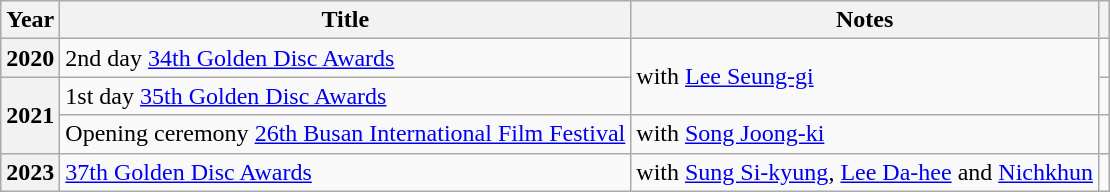<table class="wikitable plainrowheaders sortable">
<tr>
<th scope="col">Year</th>
<th scope="col">Title</th>
<th scope="col" class="unsortable">Notes</th>
<th scope="col" class="unsortable"></th>
</tr>
<tr>
<th scope="row">2020</th>
<td>2nd day <a href='#'>34th Golden Disc Awards</a></td>
<td rowspan="2">with <a href='#'>Lee Seung-gi</a></td>
<td style="text-align:center"></td>
</tr>
<tr>
<th scope="row"  rowspan="2">2021</th>
<td>1st day <a href='#'>35th Golden Disc Awards</a></td>
<td style="text-align:center"></td>
</tr>
<tr>
<td>Opening ceremony <a href='#'>26th Busan International Film Festival</a></td>
<td>with <a href='#'>Song Joong-ki</a></td>
<td style="text-align:center"></td>
</tr>
<tr>
<th scope="row">2023</th>
<td><a href='#'>37th Golden Disc Awards</a></td>
<td>with <a href='#'>Sung Si-kyung</a>, <a href='#'>Lee Da-hee</a> and <a href='#'>Nichkhun</a></td>
<td style="text-align:center"></td>
</tr>
</table>
